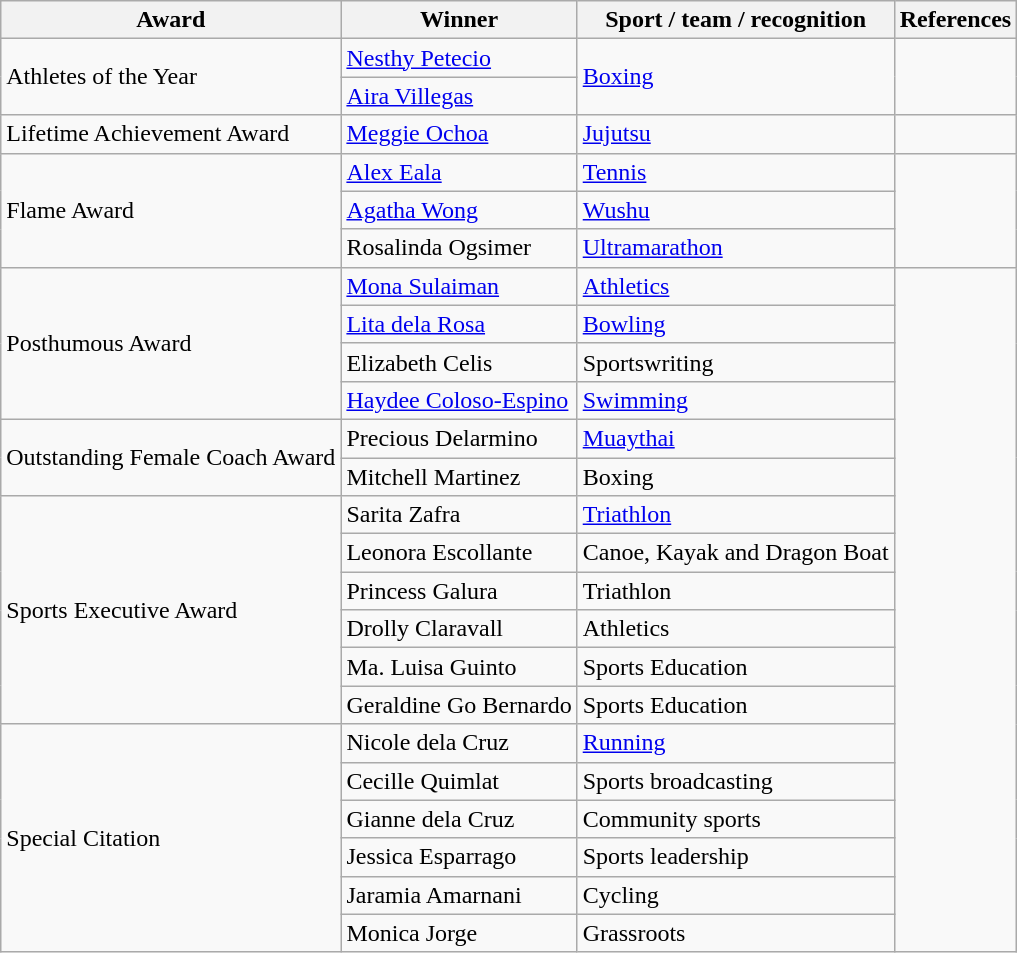<table class="wikitable">
<tr>
<th>Award</th>
<th>Winner</th>
<th>Sport / team / recognition</th>
<th>References</th>
</tr>
<tr>
<td rowspan=2>Athletes of the Year</td>
<td><a href='#'>Nesthy Petecio</a></td>
<td rowspan=2><a href='#'>Boxing</a><br></td>
<td rowspan=2></td>
</tr>
<tr>
<td><a href='#'>Aira Villegas</a></td>
</tr>
<tr>
<td>Lifetime Achievement Award</td>
<td><a href='#'>Meggie Ochoa</a></td>
<td><a href='#'>Jujutsu</a></td>
<td></td>
</tr>
<tr>
<td rowspan=3>Flame Award</td>
<td><a href='#'>Alex Eala</a></td>
<td><a href='#'>Tennis</a></td>
<td rowspan=3></td>
</tr>
<tr>
<td><a href='#'>Agatha Wong</a></td>
<td><a href='#'>Wushu</a></td>
</tr>
<tr>
<td>Rosalinda Ogsimer</td>
<td><a href='#'>Ultramarathon</a></td>
</tr>
<tr>
<td rowspan=4>Posthumous Award</td>
<td><a href='#'>Mona Sulaiman</a></td>
<td><a href='#'>Athletics</a></td>
<td rowspan=19></td>
</tr>
<tr>
<td><a href='#'>Lita dela Rosa</a></td>
<td><a href='#'>Bowling</a></td>
</tr>
<tr>
<td>Elizabeth Celis</td>
<td>Sportswriting</td>
</tr>
<tr>
<td><a href='#'>Haydee Coloso-Espino</a></td>
<td><a href='#'>Swimming</a></td>
</tr>
<tr>
<td rowspan=2>Outstanding Female Coach Award</td>
<td>Precious Delarmino</td>
<td><a href='#'>Muaythai</a></td>
</tr>
<tr>
<td>Mitchell Martinez</td>
<td>Boxing</td>
</tr>
<tr>
<td rowspan=6>Sports Executive Award</td>
<td>Sarita Zafra</td>
<td><a href='#'>Triathlon</a> <br> </td>
</tr>
<tr>
<td>Leonora Escollante</td>
<td>Canoe, Kayak and Dragon Boat <br> </td>
</tr>
<tr>
<td>Princess Galura</td>
<td>Triathlon <br> </td>
</tr>
<tr>
<td>Drolly Claravall</td>
<td>Athletics <br> </td>
</tr>
<tr>
<td>Ma. Luisa Guinto</td>
<td>Sports Education <br> </td>
</tr>
<tr>
<td>Geraldine Go Bernardo</td>
<td>Sports Education <br> </td>
</tr>
<tr>
<td rowspan=6>Special Citation</td>
<td>Nicole dela Cruz</td>
<td><a href='#'>Running</a> <br> </td>
</tr>
<tr>
<td>Cecille Quimlat</td>
<td>Sports broadcasting <br> </td>
</tr>
<tr>
<td>Gianne dela Cruz</td>
<td>Community sports <br> </td>
</tr>
<tr>
<td>Jessica Esparrago</td>
<td>Sports leadership <br> </td>
</tr>
<tr>
<td>Jaramia Amarnani</td>
<td>Cycling <br> </td>
</tr>
<tr>
<td>Monica Jorge</td>
<td>Grassroots <br> </td>
</tr>
</table>
